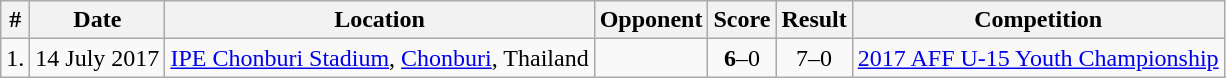<table class="wikitable">
<tr>
<th>#</th>
<th>Date</th>
<th>Location</th>
<th>Opponent</th>
<th>Score</th>
<th>Result</th>
<th>Competition</th>
</tr>
<tr>
<td align="center">1.</td>
<td align="center">14 July 2017</td>
<td><a href='#'>IPE Chonburi Stadium</a>, <a href='#'>Chonburi</a>, Thailand</td>
<td></td>
<td align="center"><strong>6</strong>–0</td>
<td align="center">7–0</td>
<td><a href='#'>2017 AFF U-15 Youth Championship</a></td>
</tr>
</table>
